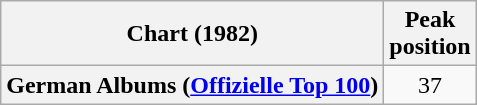<table class="wikitable sortable plainrowheaders" style="text-align:center">
<tr>
<th scope="col">Chart (1982)</th>
<th scope="col">Peak<br> position</th>
</tr>
<tr>
<th scope="row">German Albums (<a href='#'>Offizielle Top 100</a>)</th>
<td>37</td>
</tr>
</table>
